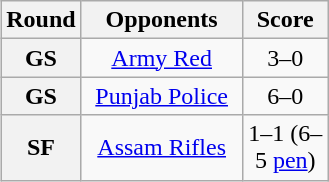<table class="wikitable plainrowheaders" style="text-align:center;margin-left:1em;float:right">
<tr>
<th scope="col" style="width:25px;">Round</th>
<th scope="col" style="width:100px;">Opponents</th>
<th scope="col" style="width:50px;">Score</th>
</tr>
<tr>
<th scope=row style="text-align:center">GS</th>
<td><a href='#'>Army Red</a></td>
<td>3–0</td>
</tr>
<tr>
<th scope=row style="text-align:center">GS</th>
<td><a href='#'>Punjab Police</a></td>
<td>6–0</td>
</tr>
<tr>
<th scope=row style="text-align:center">SF</th>
<td><a href='#'>Assam Rifles</a></td>
<td>1–1 (6–5 <a href='#'>pen</a>)</td>
</tr>
</table>
